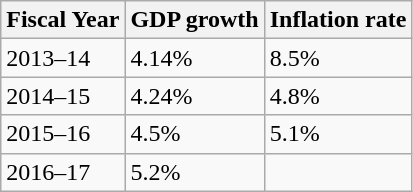<table class="wikitable sortable floatright">
<tr>
<th>Fiscal Year</th>
<th>GDP growth</th>
<th>Inflation rate</th>
</tr>
<tr>
<td>2013–14</td>
<td> 4.14%</td>
<td> 8.5%</td>
</tr>
<tr>
<td>2014–15</td>
<td> 4.24%</td>
<td> 4.8%</td>
</tr>
<tr>
<td>2015–16</td>
<td> 4.5%</td>
<td> 5.1%</td>
</tr>
<tr>
<td>2016–17</td>
<td> 5.2%</td>
<td></td>
</tr>
</table>
